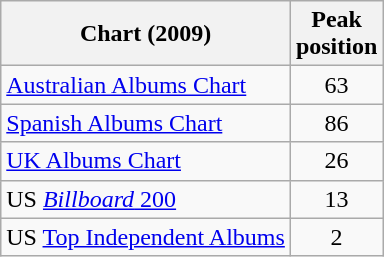<table class="wikitable">
<tr>
<th>Chart (2009)</th>
<th>Peak<br>position</th>
</tr>
<tr>
<td><a href='#'>Australian Albums Chart</a></td>
<td style="text-align:center;">63</td>
</tr>
<tr>
<td align="left"><a href='#'>Spanish Albums Chart</a></td>
<td style="text-align:center;">86</td>
</tr>
<tr>
<td><a href='#'>UK Albums Chart</a></td>
<td style="text-align:center;">26</td>
</tr>
<tr>
<td align="left">US <a href='#'><em>Billboard</em> 200</a></td>
<td style="text-align:center;">13</td>
</tr>
<tr>
<td align="left">US <a href='#'>Top Independent Albums</a></td>
<td style="text-align:center;">2</td>
</tr>
</table>
